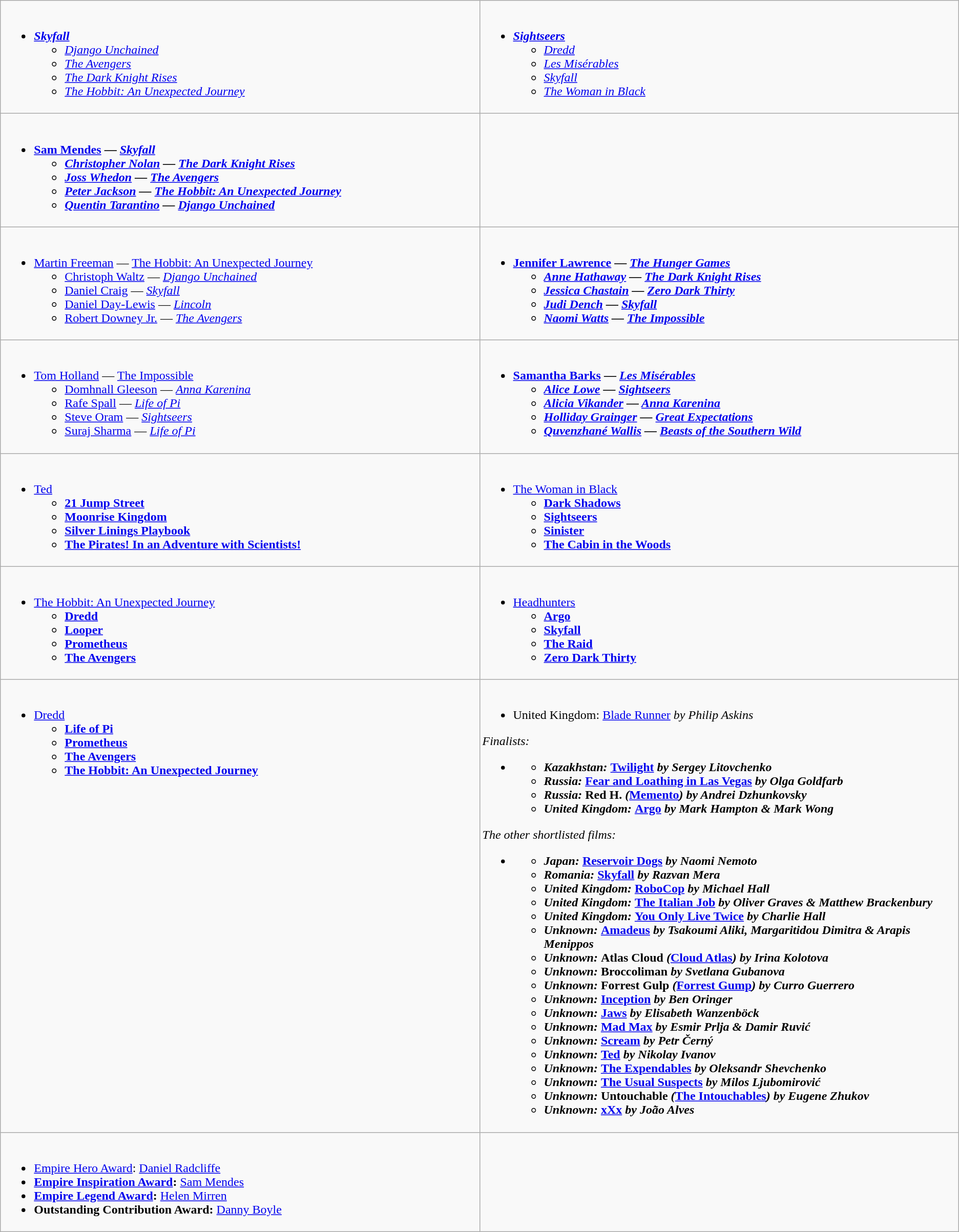<table class=wikitable>
<tr>
<td style="vertical-align:top;" width="50%"><br><ul><li><strong><em><a href='#'>Skyfall</a></em></strong><ul><li><em><a href='#'>Django Unchained</a></em></li><li><em><a href='#'>The Avengers</a></em></li><li><em><a href='#'>The Dark Knight Rises</a></em></li><li><em><a href='#'>The Hobbit: An Unexpected Journey</a></em></li></ul></li></ul></td>
<td style="vertical-align:top;" width="50%"><br><ul><li><strong><em><a href='#'>Sightseers</a></em></strong><ul><li><em><a href='#'>Dredd</a></em></li><li><em><a href='#'>Les Misérables</a></em></li><li><em><a href='#'>Skyfall</a></em></li><li><em><a href='#'>The Woman in Black</a></em></li></ul></li></ul></td>
</tr>
<tr>
<td style="vertical-align:top;" width="50%"><br><ul><li><strong><a href='#'>Sam Mendes</a> — <em><a href='#'>Skyfall</a><strong><em><ul><li><a href='#'>Christopher Nolan</a> — </em><a href='#'>The Dark Knight Rises</a><em></li><li><a href='#'>Joss Whedon</a> — </em><a href='#'>The Avengers</a><em></li><li><a href='#'>Peter Jackson</a> — </em><a href='#'>The Hobbit: An Unexpected Journey</a><em></li><li><a href='#'>Quentin Tarantino</a> — </em><a href='#'>Django Unchained</a><em></li></ul></li></ul></td>
<td style="vertical-align:top;" width="50%"></td>
</tr>
<tr>
<td style="vertical-align:top;" width="50%"><br><ul><li></strong><a href='#'>Martin Freeman</a> — </em><a href='#'>The Hobbit: An Unexpected Journey</a></em></strong><ul><li><a href='#'>Christoph Waltz</a> — <em><a href='#'>Django Unchained</a></em></li><li><a href='#'>Daniel Craig</a> — <em><a href='#'>Skyfall</a></em></li><li><a href='#'>Daniel Day-Lewis</a> — <em><a href='#'>Lincoln</a></em></li><li><a href='#'>Robert Downey Jr.</a> — <em><a href='#'>The Avengers</a></em></li></ul></li></ul></td>
<td style="vertical-align:top;" width="50%"><br><ul><li><strong><a href='#'>Jennifer Lawrence</a> — <em><a href='#'>The Hunger Games</a><strong><em><ul><li><a href='#'>Anne Hathaway</a> — </em><a href='#'>The Dark Knight Rises</a><em></li><li><a href='#'>Jessica Chastain</a> — </em><a href='#'>Zero Dark Thirty</a><em></li><li><a href='#'>Judi Dench</a> — </em><a href='#'>Skyfall</a><em></li><li><a href='#'>Naomi Watts</a> — </em><a href='#'>The Impossible</a><em></li></ul></li></ul></td>
</tr>
<tr>
<td style="vertical-align:top;" width="50%"><br><ul><li></strong><a href='#'>Tom Holland</a> — </em><a href='#'>The Impossible</a></em></strong><ul><li><a href='#'>Domhnall Gleeson</a> — <em><a href='#'>Anna Karenina</a></em></li><li><a href='#'>Rafe Spall</a> — <em><a href='#'>Life of Pi</a></em></li><li><a href='#'>Steve Oram</a> — <em><a href='#'>Sightseers</a></em></li><li><a href='#'>Suraj Sharma</a> — <em><a href='#'>Life of Pi</a></em></li></ul></li></ul></td>
<td style="vertical-align:top;" width="50%"><br><ul><li><strong><a href='#'>Samantha Barks</a> — <em><a href='#'>Les Misérables</a><strong><em><ul><li><a href='#'>Alice Lowe</a> — </em><a href='#'>Sightseers</a><em></li><li><a href='#'>Alicia Vikander</a> — </em><a href='#'>Anna Karenina</a><em></li><li><a href='#'>Holliday Grainger</a> — </em><a href='#'>Great Expectations</a><em></li><li><a href='#'>Quvenzhané Wallis</a> —  </em><a href='#'>Beasts of the Southern Wild</a><em></li></ul></li></ul></td>
</tr>
<tr>
<td style="vertical-align:top;" width="50%"><br><ul><li></em></strong><a href='#'>Ted</a><strong><em><ul><li></em><a href='#'>21 Jump Street</a><em></li><li></em><a href='#'>Moonrise Kingdom</a><em></li><li></em><a href='#'>Silver Linings Playbook</a><em></li><li></em><a href='#'>The Pirates! In an Adventure with Scientists!</a><em></li></ul></li></ul></td>
<td style="vertical-align:top;" width="50%"><br><ul><li></em></strong><a href='#'>The Woman in Black</a><strong><em><ul><li></em><a href='#'>Dark Shadows</a><em></li><li></em><a href='#'>Sightseers</a><em></li><li></em><a href='#'>Sinister</a><em></li><li></em><a href='#'>The Cabin in the Woods</a><em></li></ul></li></ul></td>
</tr>
<tr>
<td style="vertical-align:top;" width="50%"><br><ul><li></em></strong><a href='#'>The Hobbit: An Unexpected Journey</a><strong><em><ul><li></em><a href='#'>Dredd</a><em></li><li></em><a href='#'>Looper</a><em></li><li></em><a href='#'>Prometheus</a><em></li><li></em><a href='#'>The Avengers</a><em></li></ul></li></ul></td>
<td style="vertical-align:top;" width="50%"><br><ul><li></em></strong><a href='#'>Headhunters</a><strong><em><ul><li></em><a href='#'>Argo</a><em></li><li></em><a href='#'>Skyfall</a><em></li><li></em><a href='#'>The Raid</a><em></li><li></em><a href='#'>Zero Dark Thirty</a><em></li></ul></li></ul></td>
</tr>
<tr>
<td style="vertical-align:top;" width="50%"><br><ul><li></em></strong><a href='#'>Dredd</a><strong><em><ul><li></em><a href='#'>Life of Pi</a><em></li><li></em><a href='#'>Prometheus</a><em></li><li></em><a href='#'>The Avengers</a><em></li><li></em><a href='#'>The Hobbit: An Unexpected Journey</a><em></li></ul></li></ul></td>
<td style="vertical-align:top;" width="50%"><br><ul><li></strong>United Kingdom: </em><a href='#'>Blade Runner</a><em> by Philip Askins<strong></li></ul></strong>Finalists:<strong><ul><li><ul><li>Kazakhstan: </em><a href='#'>Twilight</a><em> by Sergey Litovchenko</li><li>Russia: </em><a href='#'>Fear and Loathing in Las Vegas</a><em> by Olga Goldfarb</li><li>Russia: </em>Red H.<em> (</em><a href='#'>Memento</a><em>) by Andrei Dzhunkovsky</li><li>United Kingdom: </em><a href='#'>Argo</a><em> by Mark Hampton & Mark Wong</li></ul></li></ul></strong>The other shortlisted films:<strong><ul><li><ul><li>Japan: </em><a href='#'>Reservoir Dogs</a><em> by Naomi Nemoto </li><li>Romania: </em><a href='#'>Skyfall</a><em> by Razvan Mera </li><li>United Kingdom: </em><a href='#'>RoboCop</a><em> by Michael Hall </li><li>United Kingdom:  </em><a href='#'>The Italian Job</a><em> by Oliver Graves & Matthew Brackenbury </li><li>United Kingdom: </em><a href='#'>You Only Live Twice</a><em> by Charlie Hall </li><li>Unknown: </em><a href='#'>Amadeus</a><em> by Tsakoumi Aliki, Margaritidou Dimitra & Arapis Menippos </li><li>Unknown: </em>Atlas Cloud<em> (</em><a href='#'>Cloud Atlas</a><em>) by Irina Kolotova </li><li>Unknown: </em>Broccoliman<em> by Svetlana Gubanova </li><li>Unknown: </em>Forrest Gulp<em> (</em><a href='#'>Forrest Gump</a><em>) by Curro Guerrero </li><li>Unknown: </em><a href='#'>Inception</a><em> by Ben Oringer </li><li>Unknown: </em><a href='#'>Jaws</a><em> by Elisabeth Wanzenböck </li><li>Unknown: </em><a href='#'>Mad Max</a><em> by Esmir Prlja & Damir Ruvić </li><li>Unknown: </em><a href='#'>Scream</a><em> by Petr Černý </li><li>Unknown: </em><a href='#'>Ted</a><em> by Nikolay Ivanov </li><li>Unknown: </em><a href='#'>The Expendables</a><em> by Oleksandr Shevchenko </li><li>Unknown: </em><a href='#'>The Usual Suspects</a><em> by Milos Ljubomirović </li><li>Unknown: </em>Untouchable<em> (</em><a href='#'>The Intouchables</a><em>) by Eugene Zhukov </li><li>Unknown: </em><a href='#'>xXx</a><em> by João Alves </li></ul></li></ul></td>
</tr>
<tr>
<td style="vertical-align:top;" width="50%"><br><ul><li><a href='#'>Empire Hero Award</a>: </strong><a href='#'>Daniel Radcliffe</a><strong> </li><li><a href='#'>Empire Inspiration Award</a>: </strong><a href='#'>Sam Mendes</a><strong> </li><li><a href='#'>Empire Legend Award</a>: </strong><a href='#'>Helen Mirren</a><strong> </li><li>Outstanding Contribution Award: </strong><a href='#'>Danny Boyle</a><strong> </li></ul></td>
</tr>
</table>
